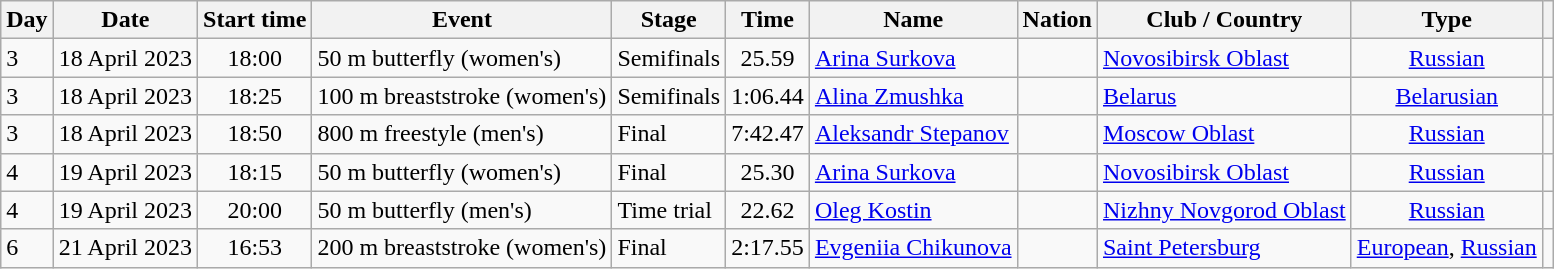<table class="wikitable">
<tr>
<th>Day</th>
<th>Date</th>
<th>Start time</th>
<th>Event</th>
<th>Stage</th>
<th>Time</th>
<th>Name</th>
<th>Nation</th>
<th>Club / Country</th>
<th>Type</th>
<th></th>
</tr>
<tr>
<td>3</td>
<td>18 April 2023</td>
<td style="text-align:center;">18:00</td>
<td>50 m butterfly (women's)</td>
<td>Semifinals</td>
<td style="text-align:center;">25.59</td>
<td><a href='#'>Arina Surkova</a></td>
<td></td>
<td><a href='#'>Novosibirsk Oblast</a></td>
<td style="text-align:center;"><a href='#'>Russian</a></td>
<td style="text-align:center;"></td>
</tr>
<tr>
<td>3</td>
<td>18 April 2023</td>
<td style="text-align:center;">18:25</td>
<td>100 m breaststroke (women's)</td>
<td>Semifinals</td>
<td style="text-align:center;">1:06.44</td>
<td><a href='#'>Alina Zmushka</a></td>
<td></td>
<td><a href='#'>Belarus</a></td>
<td style="text-align:center;"><a href='#'>Belarusian</a></td>
<td style="text-align:center;"></td>
</tr>
<tr>
<td>3</td>
<td>18 April 2023</td>
<td style="text-align:center;">18:50</td>
<td>800 m freestyle (men's)</td>
<td>Final</td>
<td style="text-align:center;">7:42.47</td>
<td><a href='#'>Aleksandr Stepanov</a></td>
<td></td>
<td><a href='#'>Moscow Oblast</a></td>
<td style="text-align:center;"><a href='#'>Russian</a></td>
<td style="text-align:center;"></td>
</tr>
<tr>
<td>4</td>
<td>19 April 2023</td>
<td style="text-align:center;">18:15</td>
<td>50 m butterfly (women's)</td>
<td>Final</td>
<td style="text-align:center;">25.30</td>
<td><a href='#'>Arina Surkova</a></td>
<td></td>
<td><a href='#'>Novosibirsk Oblast</a></td>
<td style="text-align:center;"><a href='#'>Russian</a></td>
<td style="text-align:center;"></td>
</tr>
<tr>
<td>4</td>
<td>19 April 2023</td>
<td style="text-align:center;">20:00</td>
<td>50 m butterfly (men's)</td>
<td>Time trial</td>
<td style="text-align:center;">22.62</td>
<td><a href='#'>Oleg Kostin</a></td>
<td></td>
<td><a href='#'>Nizhny Novgorod Oblast</a></td>
<td style="text-align:center;"><a href='#'>Russian</a></td>
<td style="text-align:center;"></td>
</tr>
<tr>
<td>6</td>
<td>21 April 2023</td>
<td style="text-align:center;">16:53</td>
<td>200 m breaststroke (women's)</td>
<td>Final</td>
<td style="text-align:center;">2:17.55</td>
<td><a href='#'>Evgeniia Chikunova</a></td>
<td></td>
<td><a href='#'>Saint Petersburg</a></td>
<td style="text-align:center;"><a href='#'>European</a>, <a href='#'>Russian</a></td>
<td style="text-align:center;"></td>
</tr>
</table>
